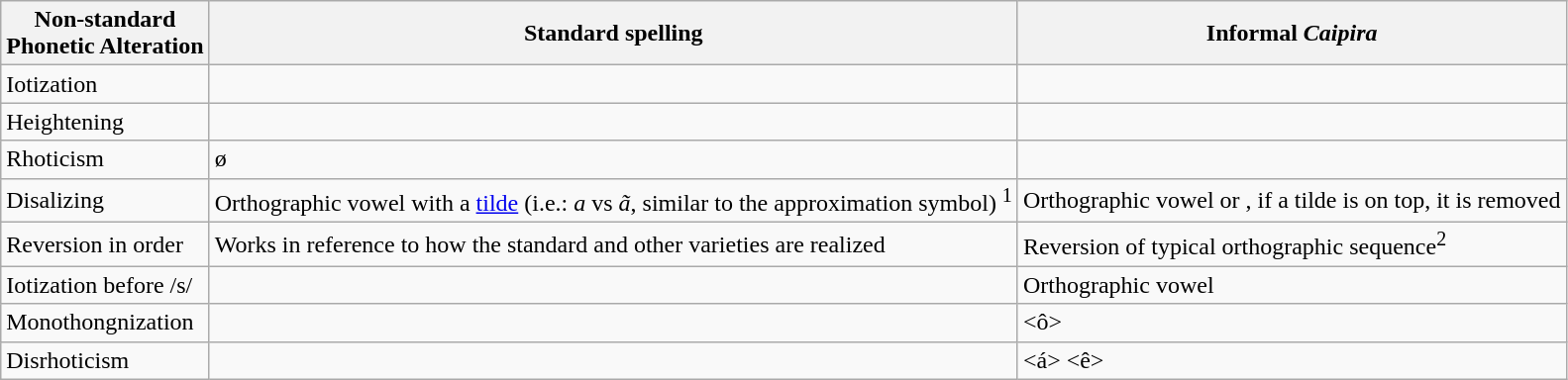<table class="wikitable">
<tr>
<th>Non-standard<br>Phonetic Alteration</th>
<th>Standard spelling</th>
<th>Informal <em>Caipira</em></th>
</tr>
<tr>
<td>Iotization</td>
<td><lh></td>
<td></td>
</tr>
<tr>
<td>Heightening</td>
<td><e> <o></td>
<td></td>
</tr>
<tr>
<td>Rhoticism</td>
<td>ø</td>
<td><r></td>
</tr>
<tr>
<td>Disalizing</td>
<td>Orthographic vowel with a <a href='#'>tilde</a> (i.e.: <em>a</em> vs <em>ã</em>, similar to the approximation symbol) <sup>1</sup></td>
<td>Orthographic vowel<m> or <n>, if a tilde is on top, it is removed</td>
</tr>
<tr>
<td>Reversion in order</td>
<td>Works in reference to how the standard and other varieties are realized</td>
<td>Reversion of typical orthographic sequence<sup>2</sup></td>
</tr>
<tr>
<td>Iotization before /s/</td>
<td></td>
<td>Orthographic vowel<is></td>
</tr>
<tr>
<td>Monothongnization</td>
<td><ou> <ei> <ai></td>
<td><ô> <e> <a></td>
</tr>
<tr>
<td>Disrhoticism</td>
<td><ar> <er></td>
<td><á> <ê></td>
</tr>
</table>
